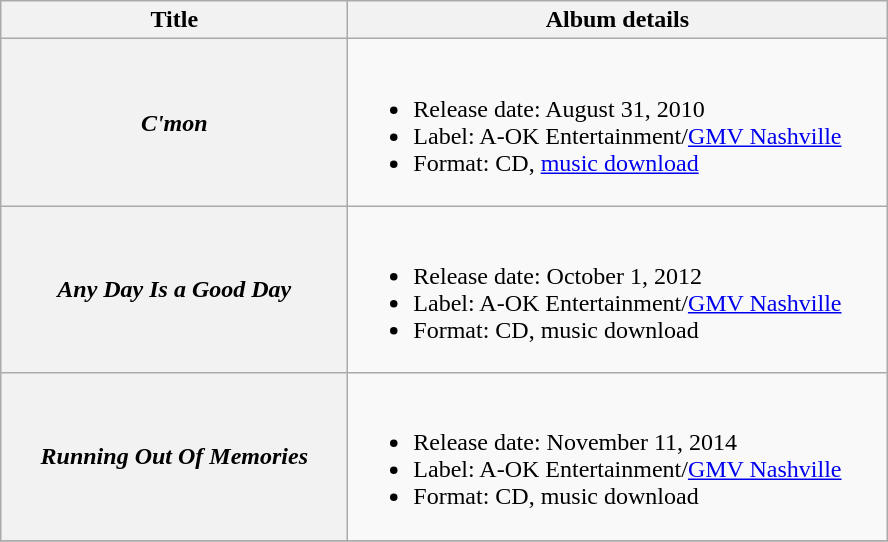<table class="wikitable plainrowheaders">
<tr>
<th style="width:14em;">Title</th>
<th style="width:22em;">Album details</th>
</tr>
<tr>
<th scope="row"><em>C'mon</em></th>
<td><br><ul><li>Release date: August 31, 2010</li><li>Label: A-OK Entertainment/<a href='#'>GMV Nashville</a></li><li>Format: CD, <a href='#'>music download</a></li></ul></td>
</tr>
<tr>
<th scope="row"><em>Any Day Is a Good Day</em></th>
<td><br><ul><li>Release date: October 1, 2012</li><li>Label: A-OK Entertainment/<a href='#'>GMV Nashville</a></li><li>Format: CD, music download</li></ul></td>
</tr>
<tr>
<th scope="row"><em>Running Out Of Memories</em></th>
<td><br><ul><li>Release date: November 11, 2014</li><li>Label: A-OK Entertainment/<a href='#'>GMV Nashville</a></li><li>Format: CD, music download</li></ul></td>
</tr>
<tr>
</tr>
</table>
